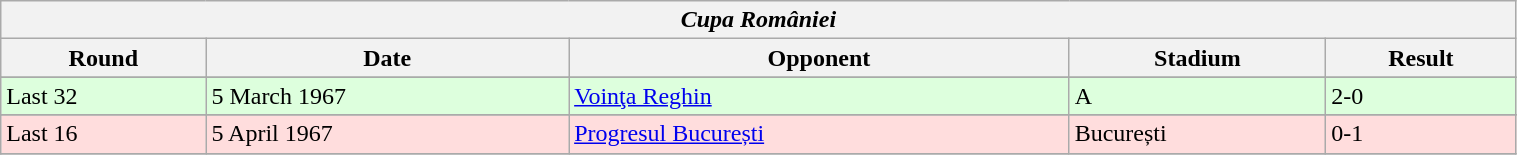<table class="wikitable" style="width:80%;">
<tr>
<th colspan="5" style="text-align:center;"><em>Cupa României</em></th>
</tr>
<tr>
<th>Round</th>
<th>Date</th>
<th>Opponent</th>
<th>Stadium</th>
<th>Result</th>
</tr>
<tr>
</tr>
<tr bgcolor="#ddffdd">
<td>Last 32</td>
<td>5 March 1967</td>
<td><a href='#'>Voinţa Reghin</a></td>
<td>A</td>
<td>2-0</td>
</tr>
<tr>
</tr>
<tr bgcolor="#ffdddd">
<td>Last 16</td>
<td>5 April 1967</td>
<td><a href='#'>Progresul București</a></td>
<td>București</td>
<td>0-1</td>
</tr>
<tr>
</tr>
</table>
